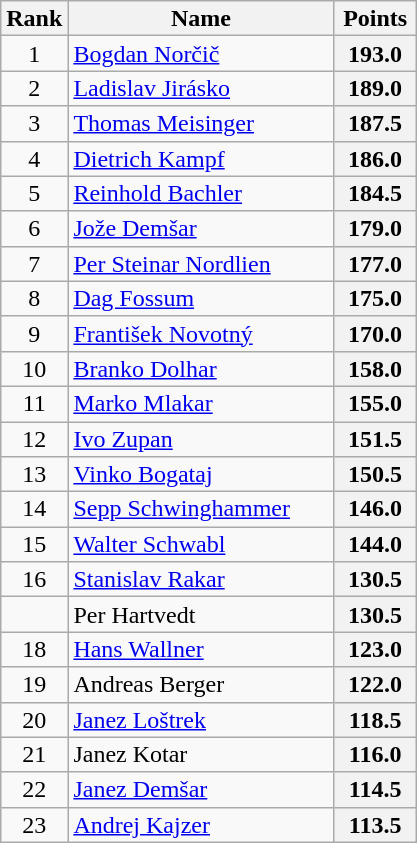<table class="wikitable collapsible autocollapse sortable" style="text-align:center; line-height:16px; width:22%;">
<tr>
<th width=35>Rank</th>
<th width=200>Name</th>
<th width=50>Points</th>
</tr>
<tr>
<td>1</td>
<td align=left> <a href='#'>Bogdan Norčič</a></td>
<th>193.0</th>
</tr>
<tr>
<td>2</td>
<td align=left> <a href='#'>Ladislav Jirásko</a></td>
<th>189.0</th>
</tr>
<tr>
<td>3</td>
<td align=left> <a href='#'>Thomas Meisinger</a></td>
<th>187.5</th>
</tr>
<tr>
<td>4</td>
<td align=left> <a href='#'>Dietrich Kampf</a></td>
<th>186.0</th>
</tr>
<tr>
<td>5</td>
<td align=left> <a href='#'>Reinhold Bachler</a></td>
<th>184.5</th>
</tr>
<tr>
<td>6</td>
<td align=left> <a href='#'>Jože Demšar</a></td>
<th>179.0</th>
</tr>
<tr>
<td>7</td>
<td align=left> <a href='#'>Per Steinar Nordlien</a></td>
<th>177.0</th>
</tr>
<tr>
<td>8</td>
<td align=left> <a href='#'>Dag Fossum</a></td>
<th>175.0</th>
</tr>
<tr>
<td>9</td>
<td align=left> <a href='#'>František Novotný</a></td>
<th>170.0</th>
</tr>
<tr>
<td>10</td>
<td align=left> <a href='#'>Branko Dolhar</a></td>
<th>158.0</th>
</tr>
<tr>
<td>11</td>
<td align=left> <a href='#'>Marko Mlakar</a></td>
<th>155.0</th>
</tr>
<tr>
<td>12</td>
<td align=left> <a href='#'>Ivo Zupan</a></td>
<th>151.5</th>
</tr>
<tr>
<td>13</td>
<td align=left> <a href='#'>Vinko Bogataj</a></td>
<th>150.5</th>
</tr>
<tr>
<td>14</td>
<td align=left> <a href='#'>Sepp Schwinghammer</a></td>
<th>146.0</th>
</tr>
<tr>
<td>15</td>
<td align=left> <a href='#'>Walter Schwabl</a></td>
<th>144.0</th>
</tr>
<tr>
<td>16</td>
<td align=left> <a href='#'>Stanislav Rakar</a></td>
<th>130.5</th>
</tr>
<tr>
<td></td>
<td align=left> Per Hartvedt</td>
<th>130.5</th>
</tr>
<tr>
<td>18</td>
<td align=left> <a href='#'>Hans Wallner</a></td>
<th>123.0</th>
</tr>
<tr>
<td>19</td>
<td align=left> Andreas Berger</td>
<th>122.0</th>
</tr>
<tr>
<td>20</td>
<td align=left> <a href='#'>Janez Loštrek</a></td>
<th>118.5</th>
</tr>
<tr>
<td>21</td>
<td align=left> Janez Kotar</td>
<th>116.0</th>
</tr>
<tr>
<td>22</td>
<td align=left> <a href='#'>Janez Demšar</a></td>
<th>114.5</th>
</tr>
<tr>
<td>23</td>
<td align=left> <a href='#'>Andrej Kajzer</a></td>
<th>113.5</th>
</tr>
</table>
